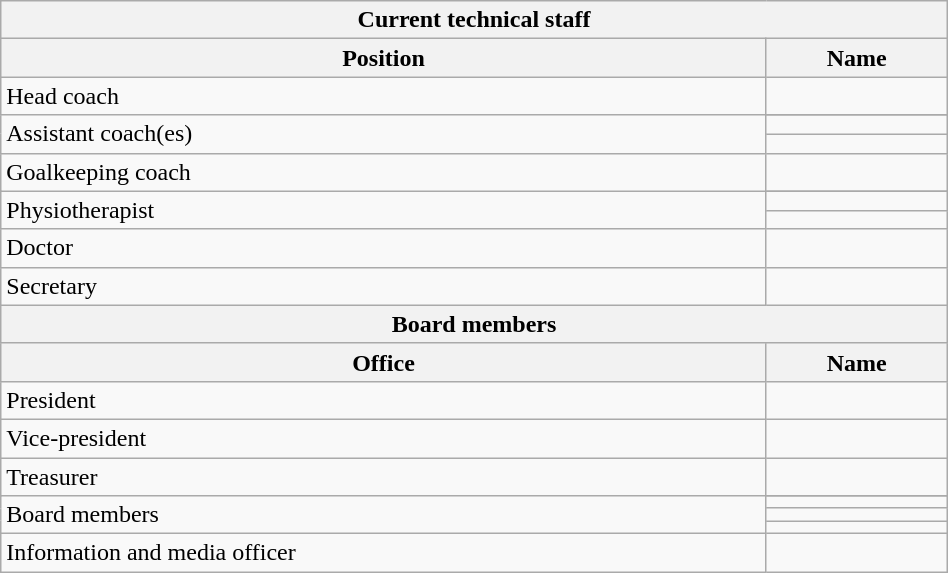<table class="wikitable" width=50% style="text-align:left;font-size:100%;">
<tr>
<th colspan="2">Current technical staff</th>
</tr>
<tr>
<th>Position</th>
<th>Name</th>
</tr>
<tr>
<td>Head coach</td>
<td> </td>
</tr>
<tr>
<td rowspan="3">Assistant coach(es)</td>
</tr>
<tr>
<td> </td>
</tr>
<tr>
<td> </td>
</tr>
<tr>
<td>Goalkeeping coach</td>
<td> </td>
</tr>
<tr>
<td rowspan="3">Physiotherapist</td>
</tr>
<tr>
<td> </td>
</tr>
<tr>
<td> </td>
</tr>
<tr>
<td>Doctor</td>
<td> </td>
</tr>
<tr>
<td>Secretary</td>
<td> </td>
</tr>
<tr>
<th colspan="2">Board members</th>
</tr>
<tr>
<th>Office</th>
<th>Name</th>
</tr>
<tr>
<td>President</td>
<td> </td>
</tr>
<tr>
<td>Vice-president</td>
<td> </td>
</tr>
<tr>
<td>Treasurer</td>
<td> </td>
</tr>
<tr>
<td rowspan="4">Board members</td>
</tr>
<tr>
<td> </td>
</tr>
<tr>
<td> </td>
</tr>
<tr>
<td> </td>
</tr>
<tr>
<td>Information and media officer</td>
<td> </td>
</tr>
</table>
